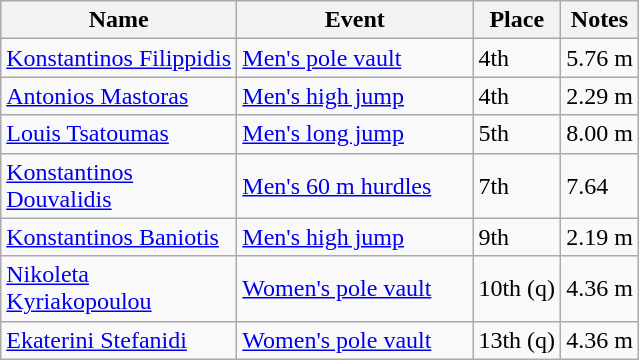<table class="wikitable sortable">
<tr>
<th width=150>Name</th>
<th width=150>Event</th>
<th>Place</th>
<th>Notes</th>
</tr>
<tr>
<td><a href='#'>Konstantinos Filippidis</a></td>
<td><a href='#'>Men's pole vault</a></td>
<td>4th</td>
<td>5.76 m</td>
</tr>
<tr>
<td><a href='#'>Antonios Mastoras</a></td>
<td><a href='#'>Men's high jump</a></td>
<td>4th</td>
<td>2.29 m</td>
</tr>
<tr>
<td><a href='#'>Louis Tsatoumas</a></td>
<td><a href='#'>Men's long jump</a></td>
<td>5th</td>
<td>8.00 m</td>
</tr>
<tr>
<td><a href='#'>Konstantinos Douvalidis</a></td>
<td><a href='#'>Men's 60 m hurdles</a></td>
<td>7th</td>
<td>7.64</td>
</tr>
<tr>
<td><a href='#'>Konstantinos Baniotis</a></td>
<td><a href='#'>Men's high jump</a></td>
<td>9th</td>
<td>2.19 m</td>
</tr>
<tr>
<td><a href='#'>Nikoleta Kyriakopoulou</a></td>
<td><a href='#'>Women's pole vault</a></td>
<td>10th (q)</td>
<td>4.36 m</td>
</tr>
<tr>
<td><a href='#'>Ekaterini Stefanidi</a></td>
<td><a href='#'>Women's pole vault</a></td>
<td>13th (q)</td>
<td>4.36 m</td>
</tr>
</table>
